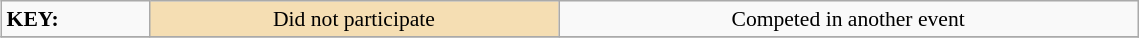<table class="wikitable" style="margin:0.5em; font-size:90%;position:relative;" width=60%>
<tr>
<td><strong>KEY:</strong></td>
<td bgcolor="wheat" align=center>Did not participate</td>
<td align=center>Competed in another event</td>
</tr>
<tr>
</tr>
</table>
